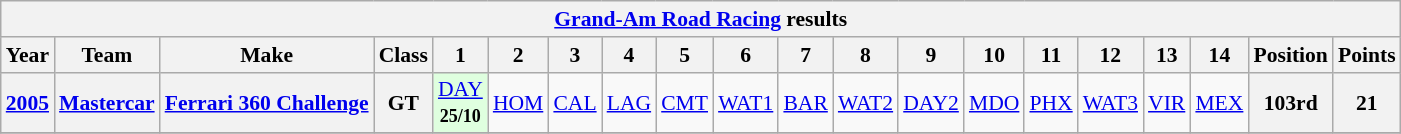<table class="wikitable" style="text-align:center; font-size:90%">
<tr>
<th colspan=45><a href='#'>Grand-Am Road Racing</a> results</th>
</tr>
<tr>
<th>Year</th>
<th>Team</th>
<th>Make</th>
<th>Class</th>
<th>1</th>
<th>2</th>
<th>3</th>
<th>4</th>
<th>5</th>
<th>6</th>
<th>7</th>
<th>8</th>
<th>9</th>
<th>10</th>
<th>11</th>
<th>12</th>
<th>13</th>
<th>14</th>
<th>Position</th>
<th>Points</th>
</tr>
<tr>
<th><a href='#'>2005</a></th>
<th><a href='#'>Mastercar</a></th>
<th><a href='#'>Ferrari 360 Challenge</a></th>
<th>GT</th>
<td style="background:#DFFFDF;"><a href='#'>DAY</a> <br><small><strong>25/10</strong></small></td>
<td><a href='#'>HOM</a></td>
<td><a href='#'>CAL</a></td>
<td><a href='#'>LAG</a></td>
<td><a href='#'>CMT</a></td>
<td><a href='#'>WAT1</a></td>
<td><a href='#'>BAR</a></td>
<td><a href='#'>WAT2</a></td>
<td><a href='#'>DAY2</a></td>
<td><a href='#'>MDO</a></td>
<td><a href='#'>PHX</a></td>
<td><a href='#'>WAT3</a></td>
<td><a href='#'>VIR</a></td>
<td><a href='#'>MEX</a></td>
<th>103rd</th>
<th>21</th>
</tr>
<tr>
</tr>
</table>
